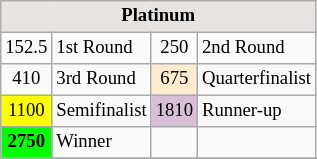<table class="wikitable" style="font-size:78%;">
<tr>
<th colspan=4 style="background:#E5E4E2">Platinum</th>
</tr>
<tr>
<td align="center">152.5</td>
<td>1st Round</td>
<td align="center">250</td>
<td>2nd Round</td>
</tr>
<tr>
<td align="center">410</td>
<td>3rd Round</td>
<td align="center" style="background:#ffebcd">675</td>
<td>Quarterfinalist</td>
</tr>
<tr>
<td align="center" style="background:#ffff00">1100</td>
<td>Semifinalist</td>
<td align="center" style="background:#D8BFD8">1810</td>
<td>Runner-up</td>
</tr>
<tr>
<td align="center" style="background:#00ff00;font-weight:bold;">2750</td>
<td>Winner</td>
<td></td>
<td></td>
</tr>
<tr>
</tr>
</table>
